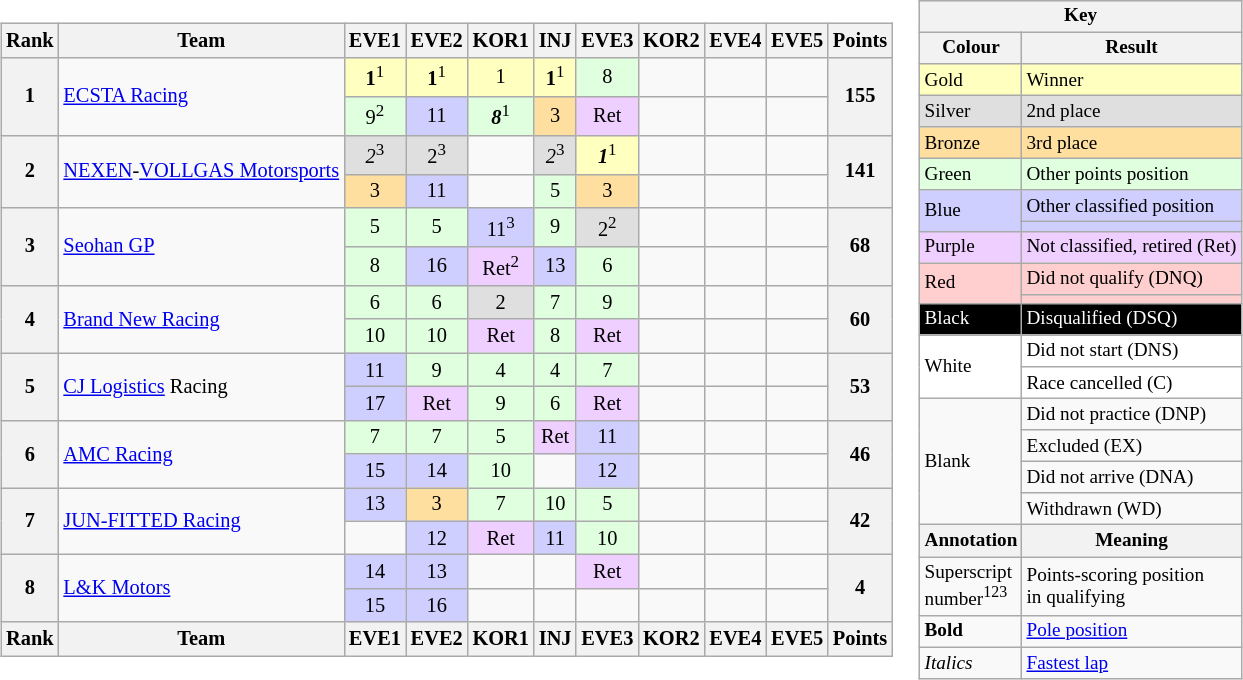<table>
<tr>
<td><br><table class="wikitable" style="font-size:85%; text-align:center">
<tr>
<th>Rank</th>
<th>Team</th>
<th>EVE1<br></th>
<th>EVE2<br></th>
<th>KOR1<br></th>
<th>INJ<br></th>
<th>EVE3<br></th>
<th>KOR2<br></th>
<th>EVE4<br></th>
<th>EVE5</th>
<th>Points</th>
</tr>
<tr>
<th rowspan="2">1</th>
<td rowspan="2" style="text-align: left"><a href='#'>ECSTA Racing</a></td>
<td style="background:#ffffbf;"><strong>1</strong><sup>1</sup></td>
<td style="background:#ffffbf;"><strong>1</strong><sup>1</sup></td>
<td style="background:#ffffbf;">1</td>
<td style="background:#ffffbf;"><strong>1</strong><sup>1</sup></td>
<td style="background:#dfffdf;">8</td>
<td></td>
<td></td>
<td></td>
<th rowspan=2>155</th>
</tr>
<tr>
<td style="background:#dfffdf;">9<sup>2</sup></td>
<td style="background:#cfcfff;">11</td>
<td style="background:#dfffdf;"><strong><em>8</em></strong><sup>1</sup></td>
<td style="background:#ffdf9f;">3</td>
<td style="background:#efcfff;">Ret</td>
<td></td>
<td></td>
<td></td>
</tr>
<tr>
<th rowspan="2">2</th>
<td rowspan="2" style="text-align: left"><a href='#'>NEXEN</a>-<a href='#'>VOLLGAS Motorsports</a></td>
<td style="background:#dfdfdf;"><em>2</em><sup>3</sup></td>
<td style="background:#dfdfdf;">2<sup>3</sup></td>
<td></td>
<td style="background:#dfdfdf;"><em>2</em><sup>3</sup></td>
<td style="background:#ffffbf;"><strong><em>1</em></strong><sup>1</sup></td>
<td></td>
<td></td>
<td></td>
<th rowspan=2>141</th>
</tr>
<tr>
<td style="background:#ffdf9f;">3</td>
<td style="background:#cfcfff;">11</td>
<td></td>
<td style="background:#dfffdf;">5</td>
<td style="background:#ffdf9f;">3</td>
<td></td>
<td></td>
<td></td>
</tr>
<tr>
<th rowspan="2">3</th>
<td rowspan="2" style="text-align: left"><a href='#'>Seohan GP</a></td>
<td style="background:#dfffdf;">5</td>
<td style="background:#dfffdf;">5</td>
<td style="background:#cfcfff;">11<sup>3</sup></td>
<td style="background:#dfffdf;">9</td>
<td style="background:#dfdfdf;">2<sup>2</sup></td>
<td></td>
<td></td>
<td></td>
<th rowspan=2>68</th>
</tr>
<tr>
<td style="background:#dfffdf;">8</td>
<td style="background:#cfcfff;">16</td>
<td style="background:#efcfff;">Ret<sup>2</sup></td>
<td style="background:#cfcfff;">13</td>
<td style="background:#dfffdf;">6</td>
<td></td>
<td></td>
<td></td>
</tr>
<tr>
<th rowspan="2">4</th>
<td rowspan="2" style="text-align: left"><a href='#'>Brand New Racing</a></td>
<td style="background:#dfffdf;">6</td>
<td style="background:#dfffdf;">6</td>
<td style="background:#dfdfdf;">2</td>
<td style="background:#dfffdf;">7</td>
<td style="background:#dfffdf;">9</td>
<td></td>
<td></td>
<td></td>
<th rowspan=2>60</th>
</tr>
<tr>
<td style="background:#dfffdf;">10</td>
<td style="background:#dfffdf;">10</td>
<td style="background:#efcfff;">Ret</td>
<td style="background:#dfffdf;">8</td>
<td style="background:#efcfff;">Ret</td>
<td></td>
<td></td>
<td></td>
</tr>
<tr>
<th rowspan="2">5</th>
<td rowspan="2" style="text-align: left"><a href='#'>CJ Logistics</a> Racing</td>
<td style="background:#cfcfff;">11</td>
<td style="background:#dfffdf;">9</td>
<td style="background:#dfffdf;">4</td>
<td style="background:#dfffdf;">4</td>
<td style="background:#dfffdf;">7</td>
<td></td>
<td></td>
<td></td>
<th rowspan=2>53</th>
</tr>
<tr>
<td style="background:#cfcfff;">17</td>
<td style="background:#efcfff;">Ret</td>
<td style="background:#dfffdf;">9</td>
<td style="background:#dfffdf;">6</td>
<td style="background:#efcfff;">Ret</td>
<td></td>
<td></td>
<td></td>
</tr>
<tr>
<th rowspan="2">6</th>
<td rowspan="2" style="text-align: left"><a href='#'>AMC Racing</a></td>
<td style="background:#dfffdf;">7</td>
<td style="background:#dfffdf;">7</td>
<td style="background:#dfffdf;">5</td>
<td style="background:#efcfff;">Ret</td>
<td style="background:#cfcfff;">11</td>
<td></td>
<td></td>
<td></td>
<th rowspan=2>46</th>
</tr>
<tr>
<td style="background:#cfcfff;">15</td>
<td style="background:#cfcfff;">14</td>
<td style="background:#dfffdf;">10</td>
<td></td>
<td style="background:#cfcfff;">12</td>
<td></td>
<td></td>
<td></td>
</tr>
<tr>
<th rowspan="2">7</th>
<td rowspan="2" style="text-align: left"><a href='#'>JUN-FITTED Racing</a></td>
<td style="background:#cfcfff;">13</td>
<td style="background:#ffdf9f;">3</td>
<td style="background:#dfffdf;">7</td>
<td style="background:#dfffdf;">10</td>
<td style="background:#dfffdf;">5</td>
<td></td>
<td></td>
<td></td>
<th rowspan=2>42</th>
</tr>
<tr>
<td></td>
<td style="background:#cfcfff;">12</td>
<td style="background:#efcfff;">Ret</td>
<td style="background:#cfcfff;">11</td>
<td style="background:#dfffdf;">10</td>
<td></td>
<td></td>
<td></td>
</tr>
<tr>
<th rowspan="2">8</th>
<td rowspan="2" style="text-align: left"><a href='#'>L&K Motors</a></td>
<td style="background:#cfcfff;">14</td>
<td style="background:#cfcfff;">13</td>
<td></td>
<td></td>
<td style="background:#efcfff;">Ret</td>
<td></td>
<td></td>
<td></td>
<th rowspan=2>4</th>
</tr>
<tr>
<td style="background:#cfcfff;">15</td>
<td style="background:#cfcfff;">16</td>
<td></td>
<td></td>
<td></td>
<td></td>
<td></td>
<td></td>
</tr>
<tr>
<th>Rank</th>
<th>Team</th>
<th>EVE1<br></th>
<th>EVE2<br></th>
<th>KOR1<br></th>
<th>INJ<br></th>
<th>EVE3<br></th>
<th>KOR2<br></th>
<th>EVE4<br></th>
<th>EVE5</th>
<th>Points</th>
</tr>
</table>
</td>
<td style="vertical-align:top;"><br><table style="margin-right:0; font-size:80%" class="wikitable">
<tr>
<th colspan=2>Key</th>
</tr>
<tr>
<th>Colour</th>
<th>Result</th>
</tr>
<tr style="background-color:#FFFFBF">
<td>Gold</td>
<td>Winner</td>
</tr>
<tr style="background-color:#DFDFDF">
<td>Silver</td>
<td>2nd place</td>
</tr>
<tr style="background-color:#FFDF9F">
<td>Bronze</td>
<td>3rd place</td>
</tr>
<tr style="background-color:#DFFFDF">
<td>Green</td>
<td>Other points position</td>
</tr>
<tr style="background-color:#CFCFFF">
<td rowspan="2">Blue</td>
<td>Other classified position</td>
</tr>
<tr style="background-color:#CFCFFF">
<td></td>
</tr>
<tr style="background-color:#EFCFFF">
<td>Purple</td>
<td>Not classified, retired (Ret)</td>
</tr>
<tr style="background-color:#FFCFCF">
<td rowspan="2">Red</td>
<td>Did not qualify (DNQ)</td>
</tr>
<tr style="background-color:#FFCFCF">
<td></td>
</tr>
<tr style="background-color:#000000; color:white">
<td>Black</td>
<td>Disqualified (DSQ)</td>
</tr>
<tr style="background-color:#FFFFFF">
<td rowspan="2">White</td>
<td>Did not start (DNS)</td>
</tr>
<tr style="background-color:#FFFFFF">
<td>Race cancelled (C)</td>
</tr>
<tr>
<td rowspan="4">Blank </td>
<td>Did not practice (DNP)</td>
</tr>
<tr>
<td>Excluded (EX)</td>
</tr>
<tr>
<td>Did not arrive (DNA)</td>
</tr>
<tr>
<td>Withdrawn (WD)</td>
</tr>
<tr>
<th>Annotation</th>
<th>Meaning</th>
</tr>
<tr>
<td>Superscript<br>number<sup>123</sup></td>
<td>Points-scoring position<br>in qualifying</td>
</tr>
<tr>
<td><strong>Bold</strong></td>
<td><a href='#'>Pole position</a></td>
</tr>
<tr>
<td><em>Italics</em></td>
<td><a href='#'>Fastest lap</a></td>
</tr>
</table>
</td>
</tr>
</table>
